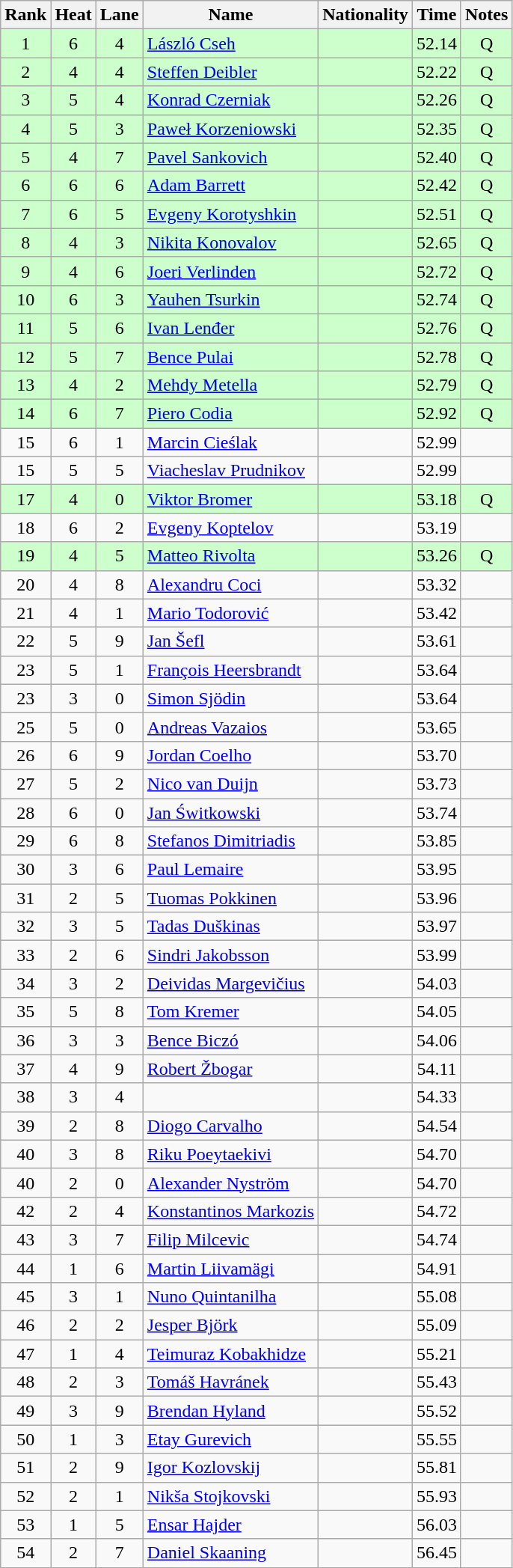<table class="wikitable sortable" style="text-align:center">
<tr>
<th>Rank</th>
<th>Heat</th>
<th>Lane</th>
<th>Name</th>
<th>Nationality</th>
<th>Time</th>
<th>Notes</th>
</tr>
<tr bgcolor=ccffcc>
<td>1</td>
<td>6</td>
<td>4</td>
<td align=left><a href='#'>László Cseh</a></td>
<td align=left></td>
<td>52.14</td>
<td>Q</td>
</tr>
<tr bgcolor=ccffcc>
<td>2</td>
<td>4</td>
<td>4</td>
<td align=left><a href='#'>Steffen Deibler</a></td>
<td align=left></td>
<td>52.22</td>
<td>Q</td>
</tr>
<tr bgcolor=ccffcc>
<td>3</td>
<td>5</td>
<td>4</td>
<td align=left><a href='#'>Konrad Czerniak</a></td>
<td align=left></td>
<td>52.26</td>
<td>Q</td>
</tr>
<tr bgcolor=ccffcc>
<td>4</td>
<td>5</td>
<td>3</td>
<td align=left><a href='#'>Paweł Korzeniowski</a></td>
<td align=left></td>
<td>52.35</td>
<td>Q</td>
</tr>
<tr bgcolor=ccffcc>
<td>5</td>
<td>4</td>
<td>7</td>
<td align=left><a href='#'>Pavel Sankovich</a></td>
<td align=left></td>
<td>52.40</td>
<td>Q</td>
</tr>
<tr bgcolor=ccffcc>
<td>6</td>
<td>6</td>
<td>6</td>
<td align=left><a href='#'>Adam Barrett</a></td>
<td align=left></td>
<td>52.42</td>
<td>Q</td>
</tr>
<tr bgcolor=ccffcc>
<td>7</td>
<td>6</td>
<td>5</td>
<td align=left><a href='#'>Evgeny Korotyshkin</a></td>
<td align=left></td>
<td>52.51</td>
<td>Q</td>
</tr>
<tr bgcolor=ccffcc>
<td>8</td>
<td>4</td>
<td>3</td>
<td align=left><a href='#'>Nikita Konovalov</a></td>
<td align=left></td>
<td>52.65</td>
<td>Q</td>
</tr>
<tr bgcolor=ccffcc>
<td>9</td>
<td>4</td>
<td>6</td>
<td align=left><a href='#'>Joeri Verlinden</a></td>
<td align=left></td>
<td>52.72</td>
<td>Q</td>
</tr>
<tr bgcolor=ccffcc>
<td>10</td>
<td>6</td>
<td>3</td>
<td align=left><a href='#'>Yauhen Tsurkin</a></td>
<td align=left></td>
<td>52.74</td>
<td>Q</td>
</tr>
<tr bgcolor=ccffcc>
<td>11</td>
<td>5</td>
<td>6</td>
<td align=left><a href='#'>Ivan Lenđer</a></td>
<td align=left></td>
<td>52.76</td>
<td>Q</td>
</tr>
<tr bgcolor=ccffcc>
<td>12</td>
<td>5</td>
<td>7</td>
<td align=left><a href='#'>Bence Pulai</a></td>
<td align=left></td>
<td>52.78</td>
<td>Q</td>
</tr>
<tr bgcolor=ccffcc>
<td>13</td>
<td>4</td>
<td>2</td>
<td align=left><a href='#'>Mehdy Metella</a></td>
<td align=left></td>
<td>52.79</td>
<td>Q</td>
</tr>
<tr bgcolor=ccffcc>
<td>14</td>
<td>6</td>
<td>7</td>
<td align=left><a href='#'>Piero Codia</a></td>
<td align=left></td>
<td>52.92</td>
<td>Q</td>
</tr>
<tr>
<td>15</td>
<td>6</td>
<td>1</td>
<td align=left><a href='#'>Marcin Cieślak</a></td>
<td align=left></td>
<td>52.99</td>
<td></td>
</tr>
<tr>
<td>15</td>
<td>5</td>
<td>5</td>
<td align=left><a href='#'>Viacheslav Prudnikov</a></td>
<td align=left></td>
<td>52.99</td>
<td></td>
</tr>
<tr bgcolor=ccffcc>
<td>17</td>
<td>4</td>
<td>0</td>
<td align=left><a href='#'>Viktor Bromer</a></td>
<td align=left></td>
<td>53.18</td>
<td>Q</td>
</tr>
<tr>
<td>18</td>
<td>6</td>
<td>2</td>
<td align=left><a href='#'>Evgeny Koptelov</a></td>
<td align=left></td>
<td>53.19</td>
<td></td>
</tr>
<tr bgcolor=ccffcc>
<td>19</td>
<td>4</td>
<td>5</td>
<td align=left><a href='#'>Matteo Rivolta</a></td>
<td align=left></td>
<td>53.26</td>
<td>Q</td>
</tr>
<tr>
<td>20</td>
<td>4</td>
<td>8</td>
<td align=left><a href='#'>Alexandru Coci</a></td>
<td align=left></td>
<td>53.32</td>
<td></td>
</tr>
<tr>
<td>21</td>
<td>4</td>
<td>1</td>
<td align=left><a href='#'>Mario Todorović</a></td>
<td align=left></td>
<td>53.42</td>
<td></td>
</tr>
<tr>
<td>22</td>
<td>5</td>
<td>9</td>
<td align=left><a href='#'>Jan Šefl</a></td>
<td align=left></td>
<td>53.61</td>
<td></td>
</tr>
<tr>
<td>23</td>
<td>5</td>
<td>1</td>
<td align=left><a href='#'>François Heersbrandt</a></td>
<td align=left></td>
<td>53.64</td>
<td></td>
</tr>
<tr>
<td>23</td>
<td>3</td>
<td>0</td>
<td align=left><a href='#'>Simon Sjödin</a></td>
<td align=left></td>
<td>53.64</td>
<td></td>
</tr>
<tr>
<td>25</td>
<td>5</td>
<td>0</td>
<td align=left><a href='#'>Andreas Vazaios</a></td>
<td align=left></td>
<td>53.65</td>
<td></td>
</tr>
<tr>
<td>26</td>
<td>6</td>
<td>9</td>
<td align=left><a href='#'>Jordan Coelho</a></td>
<td align=left></td>
<td>53.70</td>
<td></td>
</tr>
<tr>
<td>27</td>
<td>5</td>
<td>2</td>
<td align=left><a href='#'>Nico van Duijn</a></td>
<td align=left></td>
<td>53.73</td>
<td></td>
</tr>
<tr>
<td>28</td>
<td>6</td>
<td>0</td>
<td align=left><a href='#'>Jan Świtkowski</a></td>
<td align=left></td>
<td>53.74</td>
<td></td>
</tr>
<tr>
<td>29</td>
<td>6</td>
<td>8</td>
<td align=left><a href='#'>Stefanos Dimitriadis</a></td>
<td align=left></td>
<td>53.85</td>
<td></td>
</tr>
<tr>
<td>30</td>
<td>3</td>
<td>6</td>
<td align=left><a href='#'>Paul Lemaire</a></td>
<td align=left></td>
<td>53.95</td>
<td></td>
</tr>
<tr>
<td>31</td>
<td>2</td>
<td>5</td>
<td align=left><a href='#'>Tuomas Pokkinen</a></td>
<td align=left></td>
<td>53.96</td>
<td></td>
</tr>
<tr>
<td>32</td>
<td>3</td>
<td>5</td>
<td align=left><a href='#'>Tadas Duškinas</a></td>
<td align=left></td>
<td>53.97</td>
<td></td>
</tr>
<tr>
<td>33</td>
<td>2</td>
<td>6</td>
<td align=left><a href='#'>Sindri Jakobsson</a></td>
<td align=left></td>
<td>53.99</td>
<td></td>
</tr>
<tr>
<td>34</td>
<td>3</td>
<td>2</td>
<td align=left><a href='#'>Deividas Margevičius</a></td>
<td align=left></td>
<td>54.03</td>
<td></td>
</tr>
<tr>
<td>35</td>
<td>5</td>
<td>8</td>
<td align=left><a href='#'>Tom Kremer</a></td>
<td align=left></td>
<td>54.05</td>
<td></td>
</tr>
<tr>
<td>36</td>
<td>3</td>
<td>3</td>
<td align=left><a href='#'>Bence Biczó</a></td>
<td align=left></td>
<td>54.06</td>
<td></td>
</tr>
<tr>
<td>37</td>
<td>4</td>
<td>9</td>
<td align=left><a href='#'>Robert Žbogar</a></td>
<td align=left></td>
<td>54.11</td>
<td></td>
</tr>
<tr>
<td>38</td>
<td>3</td>
<td>4</td>
<td align=left></td>
<td align=left></td>
<td>54.33</td>
<td></td>
</tr>
<tr>
<td>39</td>
<td>2</td>
<td>8</td>
<td align=left><a href='#'>Diogo Carvalho</a></td>
<td align=left></td>
<td>54.54</td>
<td></td>
</tr>
<tr>
<td>40</td>
<td>3</td>
<td>8</td>
<td align=left><a href='#'>Riku Poeytaekivi</a></td>
<td align=left></td>
<td>54.70</td>
<td></td>
</tr>
<tr>
<td>40</td>
<td>2</td>
<td>0</td>
<td align=left><a href='#'>Alexander Nyström</a></td>
<td align=left></td>
<td>54.70</td>
<td></td>
</tr>
<tr>
<td>42</td>
<td>2</td>
<td>4</td>
<td align=left><a href='#'>Konstantinos Markozis</a></td>
<td align=left></td>
<td>54.72</td>
<td></td>
</tr>
<tr>
<td>43</td>
<td>3</td>
<td>7</td>
<td align=left><a href='#'>Filip Milcevic</a></td>
<td align=left></td>
<td>54.74</td>
<td></td>
</tr>
<tr>
<td>44</td>
<td>1</td>
<td>6</td>
<td align=left><a href='#'>Martin Liivamägi</a></td>
<td align=left></td>
<td>54.91</td>
<td></td>
</tr>
<tr>
<td>45</td>
<td>3</td>
<td>1</td>
<td align=left><a href='#'>Nuno Quintanilha</a></td>
<td align=left></td>
<td>55.08</td>
<td></td>
</tr>
<tr>
<td>46</td>
<td>2</td>
<td>2</td>
<td align=left><a href='#'>Jesper Björk</a></td>
<td align=left></td>
<td>55.09</td>
<td></td>
</tr>
<tr>
<td>47</td>
<td>1</td>
<td>4</td>
<td align=left><a href='#'>Teimuraz Kobakhidze</a></td>
<td align=left></td>
<td>55.21</td>
<td></td>
</tr>
<tr>
<td>48</td>
<td>2</td>
<td>3</td>
<td align=left><a href='#'>Tomáš Havránek</a></td>
<td align=left></td>
<td>55.43</td>
<td></td>
</tr>
<tr>
<td>49</td>
<td>3</td>
<td>9</td>
<td align=left><a href='#'>Brendan Hyland</a></td>
<td align=left></td>
<td>55.52</td>
<td></td>
</tr>
<tr>
<td>50</td>
<td>1</td>
<td>3</td>
<td align=left><a href='#'>Etay Gurevich</a></td>
<td align=left></td>
<td>55.55</td>
<td></td>
</tr>
<tr>
<td>51</td>
<td>2</td>
<td>9</td>
<td align=left><a href='#'>Igor Kozlovskij</a></td>
<td align=left></td>
<td>55.81</td>
<td></td>
</tr>
<tr>
<td>52</td>
<td>2</td>
<td>1</td>
<td align=left><a href='#'>Nikša Stojkovski</a></td>
<td align=left></td>
<td>55.93</td>
<td></td>
</tr>
<tr>
<td>53</td>
<td>1</td>
<td>5</td>
<td align=left><a href='#'>Ensar Hajder</a></td>
<td align=left></td>
<td>56.03</td>
<td></td>
</tr>
<tr>
<td>54</td>
<td>2</td>
<td>7</td>
<td align=left><a href='#'>Daniel Skaaning</a></td>
<td align=left></td>
<td>56.45</td>
<td></td>
</tr>
</table>
